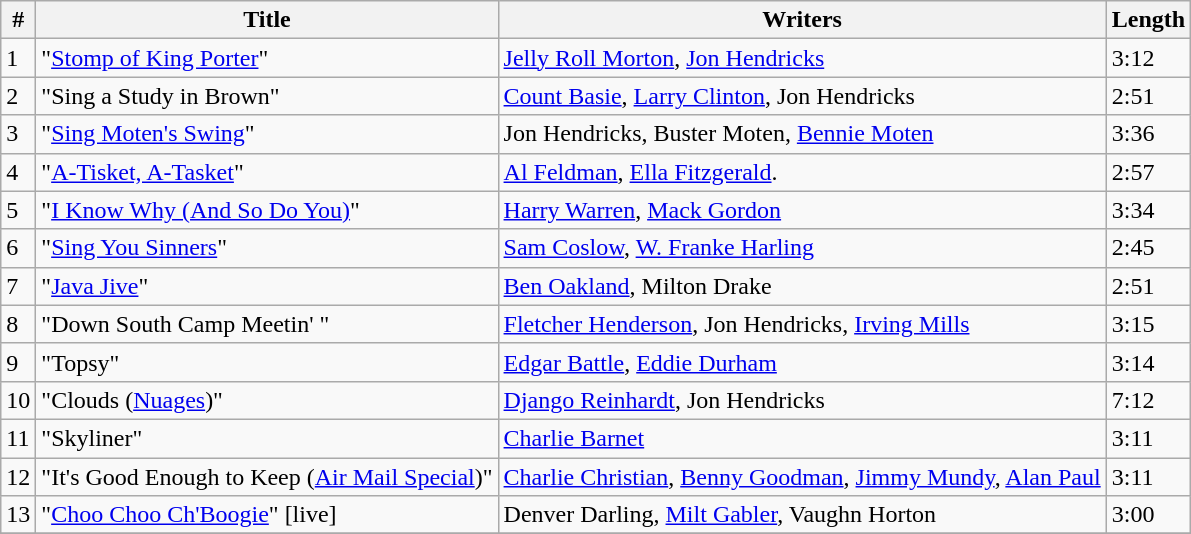<table class="wikitable">
<tr>
<th align="center">#</th>
<th align="center">Title</th>
<th>Writers</th>
<th>Length</th>
</tr>
<tr>
<td>1</td>
<td>"<a href='#'>Stomp of King Porter</a>"</td>
<td><a href='#'>Jelly Roll Morton</a>, <a href='#'>Jon Hendricks</a></td>
<td>3:12</td>
</tr>
<tr>
<td>2</td>
<td>"Sing a Study in Brown"</td>
<td><a href='#'>Count Basie</a>, <a href='#'>Larry Clinton</a>, Jon Hendricks</td>
<td>2:51</td>
</tr>
<tr>
<td>3</td>
<td>"<a href='#'>Sing Moten's Swing</a>"</td>
<td>Jon Hendricks, Buster Moten, <a href='#'>Bennie Moten</a></td>
<td>3:36</td>
</tr>
<tr>
<td>4</td>
<td>"<a href='#'>A-Tisket, A-Tasket</a>"</td>
<td><a href='#'>Al Feldman</a>, <a href='#'>Ella Fitzgerald</a>.</td>
<td>2:57</td>
</tr>
<tr>
<td>5</td>
<td>"<a href='#'>I Know Why (And So Do You)</a>"</td>
<td><a href='#'>Harry Warren</a>, <a href='#'>Mack Gordon</a></td>
<td>3:34</td>
</tr>
<tr>
<td>6</td>
<td>"<a href='#'>Sing You Sinners</a>"</td>
<td><a href='#'>Sam Coslow</a>, <a href='#'>W. Franke Harling</a></td>
<td>2:45</td>
</tr>
<tr>
<td>7</td>
<td>"<a href='#'>Java Jive</a>"</td>
<td><a href='#'>Ben Oakland</a>, Milton Drake</td>
<td>2:51</td>
</tr>
<tr>
<td>8</td>
<td>"Down South Camp Meetin' "</td>
<td><a href='#'>Fletcher Henderson</a>, Jon Hendricks, <a href='#'>Irving Mills</a></td>
<td>3:15</td>
</tr>
<tr>
<td>9</td>
<td>"Topsy"</td>
<td><a href='#'>Edgar Battle</a>, <a href='#'>Eddie Durham</a></td>
<td>3:14</td>
</tr>
<tr>
<td>10</td>
<td>"Clouds (<a href='#'>Nuages</a>)"</td>
<td><a href='#'>Django Reinhardt</a>, Jon Hendricks</td>
<td>7:12</td>
</tr>
<tr>
<td>11</td>
<td>"Skyliner"</td>
<td><a href='#'>Charlie Barnet</a></td>
<td>3:11</td>
</tr>
<tr>
<td>12</td>
<td>"It's Good Enough to Keep (<a href='#'>Air Mail Special</a>)"</td>
<td><a href='#'>Charlie Christian</a>, <a href='#'>Benny Goodman</a>, <a href='#'>Jimmy Mundy</a>, <a href='#'>Alan Paul</a></td>
<td>3:11</td>
</tr>
<tr>
<td>13</td>
<td>"<a href='#'>Choo Choo Ch'Boogie</a>" [live]</td>
<td>Denver Darling, <a href='#'>Milt Gabler</a>, Vaughn Horton</td>
<td>3:00</td>
</tr>
<tr>
</tr>
</table>
